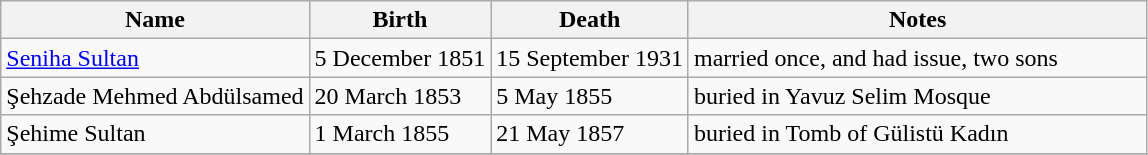<table class="wikitable">
<tr>
<th>Name</th>
<th>Birth</th>
<th>Death</th>
<th style="width:40%;">Notes</th>
</tr>
<tr>
<td><a href='#'>Seniha Sultan</a></td>
<td>5 December 1851</td>
<td>15 September 1931</td>
<td>married once, and had issue, two sons</td>
</tr>
<tr>
<td>Şehzade Mehmed Abdülsamed</td>
<td>20 March 1853</td>
<td>5 May 1855</td>
<td>buried in Yavuz Selim Mosque</td>
</tr>
<tr>
<td>Şehime Sultan</td>
<td>1 March 1855</td>
<td>21 May 1857</td>
<td>buried in Tomb of Gülistü Kadın</td>
</tr>
<tr>
</tr>
</table>
